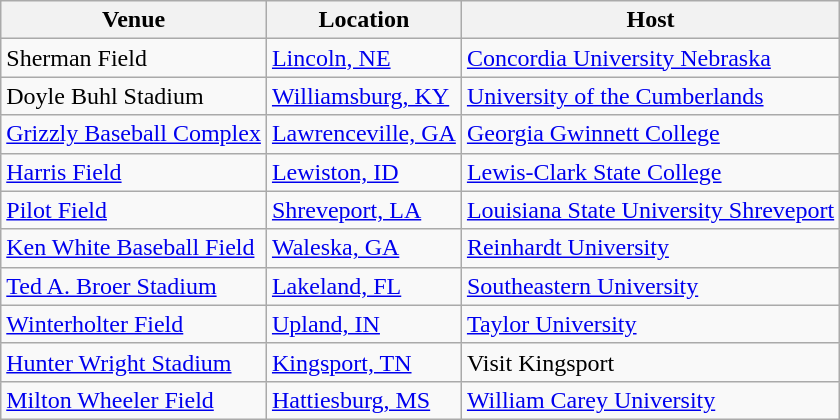<table class="wikitable">
<tr>
<th>Venue</th>
<th>Location</th>
<th>Host</th>
</tr>
<tr>
<td>Sherman Field</td>
<td><a href='#'>Lincoln, NE</a></td>
<td><a href='#'>Concordia University Nebraska</a></td>
</tr>
<tr>
<td>Doyle Buhl Stadium</td>
<td><a href='#'>Williamsburg, KY</a></td>
<td><a href='#'>University of the Cumberlands</a></td>
</tr>
<tr>
<td><a href='#'>Grizzly Baseball Complex</a></td>
<td><a href='#'>Lawrenceville, GA</a></td>
<td><a href='#'>Georgia Gwinnett College</a></td>
</tr>
<tr>
<td><a href='#'>Harris Field</a></td>
<td><a href='#'>Lewiston, ID</a></td>
<td><a href='#'>Lewis-Clark State College</a></td>
</tr>
<tr>
<td><a href='#'>Pilot Field</a></td>
<td><a href='#'>Shreveport, LA</a></td>
<td><a href='#'>Louisiana State University Shreveport</a></td>
</tr>
<tr>
<td><a href='#'>Ken White Baseball Field</a></td>
<td><a href='#'>Waleska, GA</a></td>
<td><a href='#'>Reinhardt University</a></td>
</tr>
<tr>
<td><a href='#'>Ted A. Broer Stadium</a></td>
<td><a href='#'>Lakeland, FL</a></td>
<td><a href='#'>Southeastern University</a></td>
</tr>
<tr>
<td><a href='#'>Winterholter Field</a></td>
<td><a href='#'>Upland, IN</a></td>
<td><a href='#'>Taylor University</a></td>
</tr>
<tr>
<td><a href='#'>Hunter Wright Stadium</a></td>
<td><a href='#'>Kingsport, TN</a></td>
<td>Visit Kingsport</td>
</tr>
<tr>
<td><a href='#'>Milton Wheeler Field</a></td>
<td><a href='#'>Hattiesburg, MS</a></td>
<td><a href='#'>William Carey University</a></td>
</tr>
</table>
